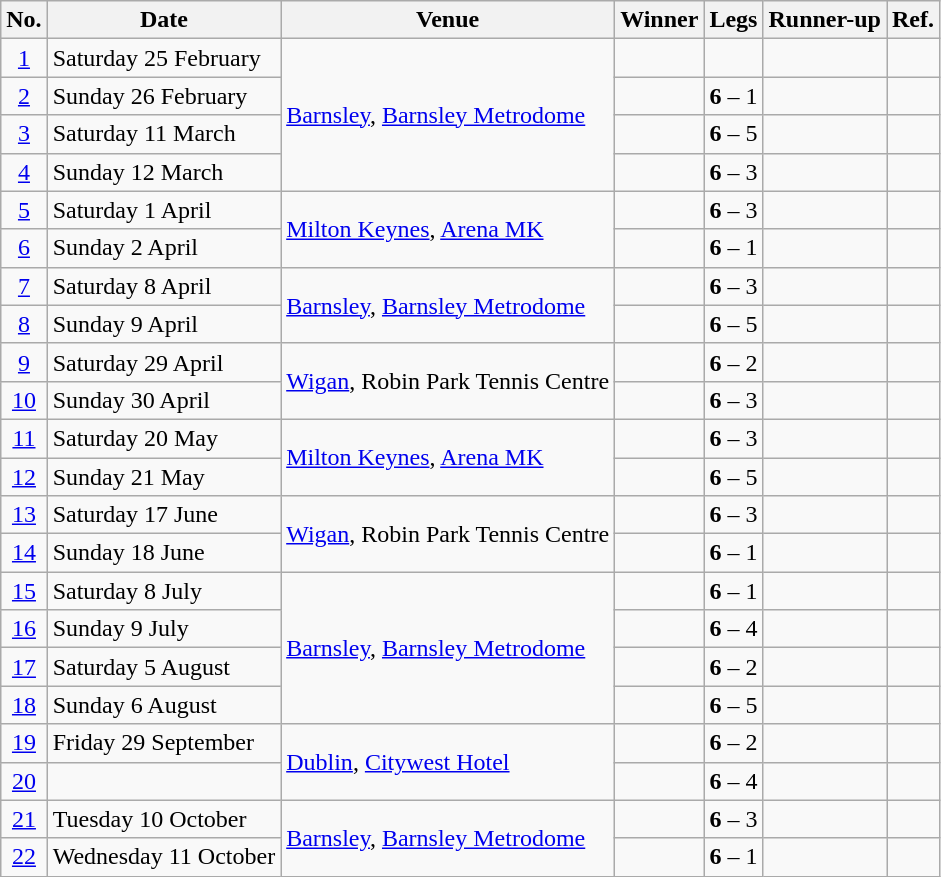<table class="wikitable">
<tr>
<th>No.</th>
<th>Date</th>
<th>Venue</th>
<th>Winner</th>
<th>Legs</th>
<th>Runner-up</th>
<th>Ref.</th>
</tr>
<tr>
<td align=center><a href='#'>1</a></td>
<td align=left>Saturday 25 February</td>
<td rowspan="4"> <a href='#'>Barnsley</a>, <a href='#'>Barnsley Metrodome</a></td>
<td align="right"></td>
<td></td>
<td></td>
<td align="center"></td>
</tr>
<tr>
<td align=center><a href='#'>2</a></td>
<td align=left>Sunday 26 February</td>
<td align="right"></td>
<td align="center"><strong>6</strong> – 1</td>
<td></td>
<td align="center"></td>
</tr>
<tr>
<td align=center><a href='#'>3</a></td>
<td align=left>Saturday 11 March</td>
<td align="right"></td>
<td align="center"><strong>6</strong> – 5</td>
<td></td>
<td align="center"></td>
</tr>
<tr>
<td align=center><a href='#'>4</a></td>
<td align=left>Sunday 12 March</td>
<td align="right"></td>
<td align="center"><strong>6</strong> – 3</td>
<td></td>
<td align="center"></td>
</tr>
<tr>
<td align=center><a href='#'>5</a></td>
<td align=left>Saturday 1 April</td>
<td rowspan="2"> <a href='#'>Milton Keynes</a>, <a href='#'>Arena MK</a></td>
<td align="right"></td>
<td align="center"><strong>6</strong> – 3</td>
<td></td>
<td align="center"></td>
</tr>
<tr>
<td align=center><a href='#'>6</a></td>
<td align=left>Sunday 2 April</td>
<td align="right"></td>
<td align="center"><strong>6</strong> – 1</td>
<td></td>
<td align="center"></td>
</tr>
<tr>
<td align=center><a href='#'>7</a></td>
<td align=left>Saturday 8 April</td>
<td rowspan="2"> <a href='#'>Barnsley</a>, <a href='#'>Barnsley Metrodome</a></td>
<td align="right"></td>
<td align="center"><strong>6</strong> – 3</td>
<td></td>
<td align="center"></td>
</tr>
<tr>
<td align=center><a href='#'>8</a></td>
<td align=left>Sunday 9 April</td>
<td align="right"></td>
<td align="center"><strong>6</strong> – 5</td>
<td></td>
<td align="center"></td>
</tr>
<tr>
<td align=center><a href='#'>9</a></td>
<td align=left>Saturday 29 April</td>
<td rowspan="2"> <a href='#'>Wigan</a>, Robin Park Tennis Centre</td>
<td align="right"></td>
<td align="center"><strong>6</strong> – 2</td>
<td></td>
<td align="center"></td>
</tr>
<tr>
<td align=center><a href='#'>10</a></td>
<td align=left>Sunday 30 April</td>
<td align="right"></td>
<td align="center"><strong>6</strong> – 3</td>
<td></td>
<td align="center"></td>
</tr>
<tr>
<td align=center><a href='#'>11</a></td>
<td align=left>Saturday 20 May</td>
<td rowspan="2"> <a href='#'>Milton Keynes</a>, <a href='#'>Arena MK</a></td>
<td align="right"></td>
<td align="center"><strong>6</strong> – 3</td>
<td></td>
<td align="center"></td>
</tr>
<tr>
<td align=center><a href='#'>12</a></td>
<td align=left>Sunday 21 May</td>
<td align="right"></td>
<td align="center"><strong>6</strong> – 5</td>
<td></td>
<td align="center"></td>
</tr>
<tr>
<td align=center><a href='#'>13</a></td>
<td align=left>Saturday 17 June</td>
<td rowspan="2"> <a href='#'>Wigan</a>, Robin Park Tennis Centre</td>
<td align="right"></td>
<td align="center"><strong>6</strong> – 3</td>
<td></td>
<td align="center"></td>
</tr>
<tr>
<td align=center><a href='#'>14</a></td>
<td align=left>Sunday 18 June</td>
<td align="right"></td>
<td align="center"><strong>6</strong> – 1</td>
<td></td>
<td align="center"></td>
</tr>
<tr>
<td align=center><a href='#'>15</a></td>
<td align="left">Saturday 8 July</td>
<td rowspan="4"> <a href='#'>Barnsley</a>, <a href='#'>Barnsley Metrodome</a></td>
<td align="right"></td>
<td align="center"><strong>6</strong> – 1</td>
<td></td>
<td align="center"></td>
</tr>
<tr>
<td align=center><a href='#'>16</a></td>
<td align=left>Sunday 9 July</td>
<td align="right"></td>
<td align="center"><strong>6</strong> – 4</td>
<td></td>
<td align="center"></td>
</tr>
<tr>
<td align=center><a href='#'>17</a></td>
<td align=left>Saturday 5 August</td>
<td align="right"></td>
<td align="center"><strong>6</strong> – 2</td>
<td></td>
<td align="center"></td>
</tr>
<tr>
<td align=center><a href='#'>18</a></td>
<td align=left>Sunday 6 August</td>
<td align="right"></td>
<td align="center"><strong>6</strong> – 5</td>
<td></td>
<td align="center"></td>
</tr>
<tr>
<td align=center><a href='#'>19</a></td>
<td align=left>Friday 29 September</td>
<td rowspan=2> <a href='#'>Dublin</a>, <a href='#'>Citywest Hotel</a></td>
<td align="right"></td>
<td align="center"><strong>6</strong> – 2</td>
<td></td>
<td align="center"></td>
</tr>
<tr>
<td align=center><a href='#'>20</a></td>
<td align=left></td>
<td align="right"></td>
<td align="center"><strong>6</strong> – 4</td>
<td></td>
<td align="center"></td>
</tr>
<tr>
<td align=center><a href='#'>21</a></td>
<td align=left>Tuesday 10 October</td>
<td rowspan="2"> <a href='#'>Barnsley</a>, <a href='#'>Barnsley Metrodome</a></td>
<td align="right"></td>
<td align="center"><strong>6</strong> – 3</td>
<td></td>
<td align="center"></td>
</tr>
<tr>
<td align=center><a href='#'>22</a></td>
<td align=left>Wednesday 11 October</td>
<td align="right"></td>
<td align="center"><strong>6</strong> – 1</td>
<td></td>
<td align="center"></td>
</tr>
</table>
